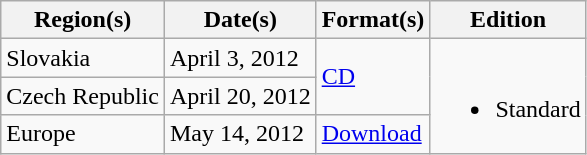<table class="wikitable">
<tr>
<th>Region(s)</th>
<th>Date(s)</th>
<th>Format(s)</th>
<th>Edition</th>
</tr>
<tr>
<td>Slovakia</td>
<td>April 3, 2012</td>
<td rowspan="2"><a href='#'>CD</a></td>
<td rowspan="3"><br><ul><li>Standard</li></ul></td>
</tr>
<tr>
<td>Czech Republic</td>
<td>April 20, 2012</td>
</tr>
<tr>
<td>Europe</td>
<td>May 14, 2012</td>
<td><a href='#'>Download</a></td>
</tr>
</table>
